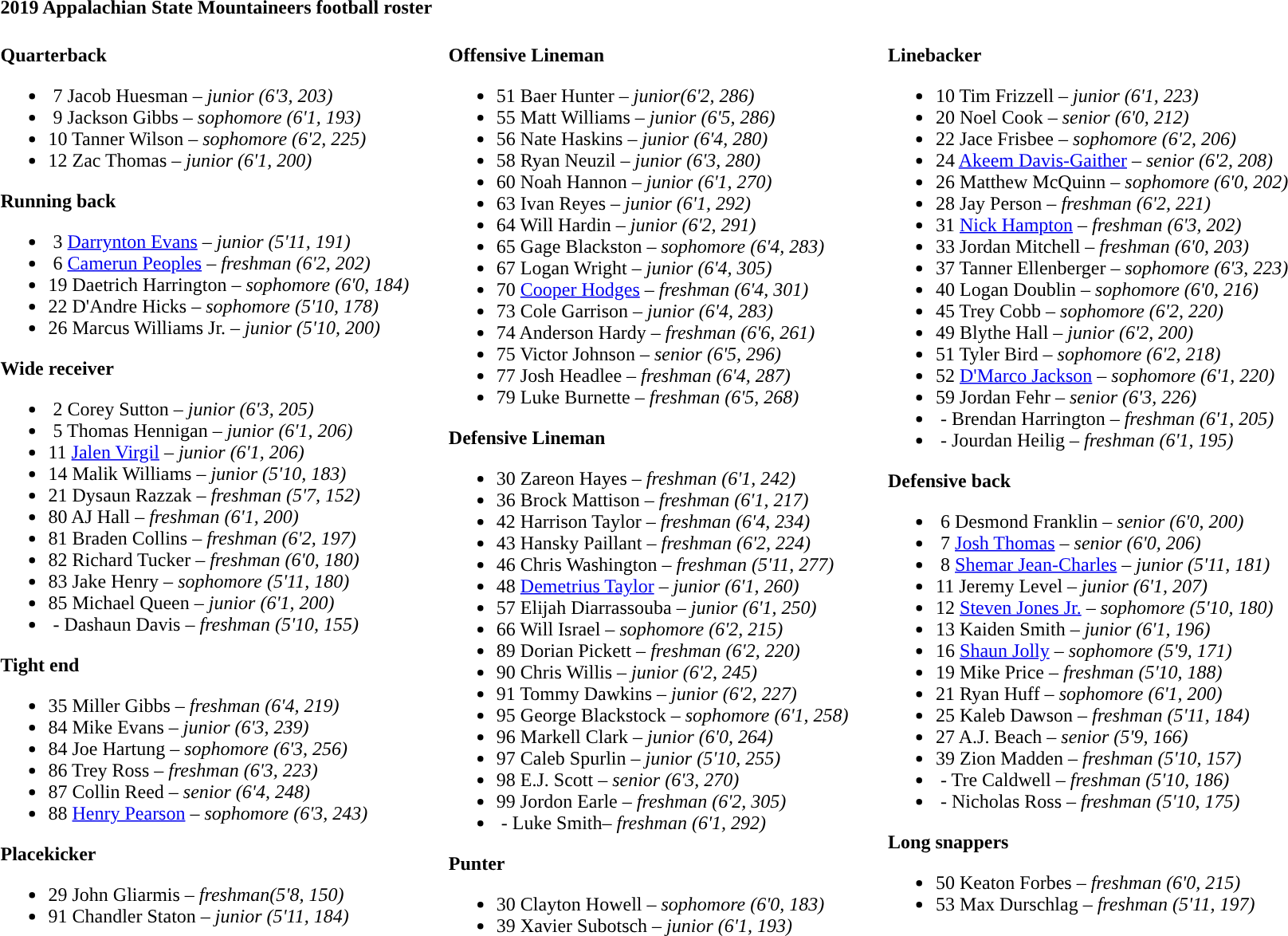<table class="toccolours" style="text-align: left;">
<tr>
<td colspan="11"><strong>2019 Appalachian State Mountaineers football roster</strong></td>
</tr>
<tr>
<td valign="top"><br><strong>Quarterback</strong><ul><li> 7  Jacob Huesman – <em>junior (6'3, 203)</em></li><li> 9  Jackson Gibbs – <em>sophomore (6'1, 193)</em></li><li>10  Tanner Wilson – <em>sophomore (6'2, 225)</em></li><li>12  Zac Thomas – <em>junior (6'1, 200)</em></li></ul><strong>Running back</strong><ul><li> 3  <a href='#'>Darrynton Evans</a> – <em>junior (5'11, 191)</em></li><li> 6  <a href='#'>Camerun Peoples</a> – <em> freshman (6'2, 202)</em></li><li>19  Daetrich Harrington – <em>sophomore (6'0, 184)</em></li><li>22  D'Andre Hicks – <em>sophomore (5'10, 178)</em></li><li>26  Marcus Williams Jr. – <em>junior (5'10, 200)</em></li></ul><strong>Wide receiver</strong><ul><li> 2  Corey Sutton – <em>junior (6'3, 205)</em></li><li> 5  Thomas Hennigan – <em>junior (6'1, 206)</em></li><li>11  <a href='#'>Jalen Virgil</a> – <em>junior (6'1, 206)</em></li><li>14  Malik Williams – <em>junior (5'10, 183)</em></li><li>21  Dysaun Razzak – <em> freshman (5'7, 152)</em></li><li>80  AJ Hall – <em> freshman (6'1, 200)</em></li><li>81  Braden Collins – <em> freshman (6'2, 197)</em></li><li>82  Richard Tucker – <em> freshman (6'0, 180)</em></li><li>83  Jake Henry – <em>sophomore (5'11, 180)</em></li><li>85  Michael Queen – <em>junior (6'1, 200)</em></li><li> -  Dashaun Davis – <em>freshman (5'10, 155)</em></li></ul><strong>Tight end</strong><ul><li>35  Miller Gibbs  – <em> freshman (6'4, 219)</em></li><li>84  Mike Evans – <em>junior  (6'3, 239)</em></li><li>84  Joe Hartung – <em>sophomore (6'3, 256)</em></li><li>86  Trey Ross – <em> freshman (6'3, 223)</em></li><li>87  Collin Reed – <em>senior (6'4, 248)</em></li><li>88  <a href='#'>Henry Pearson</a> – <em>sophomore (6'3, 243)</em></li></ul><strong>Placekicker</strong><ul><li>29  John Gliarmis – <em> freshman(5'8, 150)</em></li><li>91  Chandler Staton – <em>junior (5'11, 184)</em></li></ul></td>
<td width="25"> </td>
<td valign="top"><br><strong>Offensive Lineman</strong><ul><li>51  Baer Hunter – <em>junior(6'2, 286)</em></li><li>55  Matt Williams – <em>junior (6'5, 286)</em></li><li>56  Nate Haskins – <em>junior (6'4, 280)</em></li><li>58  Ryan Neuzil – <em>junior (6'3, 280)</em></li><li>60  Noah Hannon – <em>junior (6'1, 270)</em></li><li>63  Ivan Reyes – <em>junior (6'1, 292)</em></li><li>64  Will Hardin – <em>junior (6'2, 291)</em></li><li>65  Gage Blackston – <em>sophomore (6'4, 283)</em></li><li>67  Logan Wright – <em>junior (6'4, 305)</em></li><li>70  <a href='#'>Cooper Hodges</a> – <em> freshman (6'4, 301)</em></li><li>73  Cole Garrison – <em>junior (6'4, 283)</em></li><li>74  Anderson Hardy – <em> freshman (6'6, 261)</em></li><li>75  Victor Johnson – <em>senior (6'5, 296)</em></li><li>77  Josh Headlee – <em> freshman (6'4, 287)</em></li><li>79  Luke Burnette – <em> freshman (6'5, 268)</em></li></ul><strong>Defensive Lineman</strong><ul><li>30  Zareon Hayes – <em> freshman (6'1, 242)</em></li><li>36  Brock Mattison – <em> freshman (6'1, 217)</em></li><li>42  Harrison Taylor – <em> freshman (6'4, 234)</em></li><li>43  Hansky Paillant – <em> freshman  (6'2, 224)</em></li><li>46  Chris Washington – <em> freshman (5'11, 277)</em></li><li>48  <a href='#'>Demetrius Taylor</a> – <em>junior  (6'1, 260)</em></li><li>57  Elijah Diarrassouba – <em>junior (6'1, 250)</em></li><li>66  Will Israel – <em>sophomore (6'2, 215)</em></li><li>89  Dorian Pickett – <em> freshman (6'2, 220)</em></li><li>90  Chris Willis – <em>junior (6'2, 245)</em></li><li>91  Tommy Dawkins – <em>junior (6'2, 227)</em></li><li>95  George Blackstock – <em>sophomore (6'1, 258)</em></li><li>96  Markell Clark – <em>junior (6'0, 264)</em></li><li>97  Caleb Spurlin – <em>junior (5'10, 255)</em></li><li>98  E.J. Scott – <em>senior (6'3, 270)</em></li><li>99  Jordon Earle – <em> freshman (6'2, 305)</em></li><li> - Luke Smith– <em>freshman (6'1, 292)</em></li></ul><strong>Punter</strong><ul><li>30  Clayton Howell – <em>sophomore (6'0, 183)</em></li><li>39  Xavier Subotsch – <em>junior (6'1, 193)</em></li></ul></td>
<td width="25"> </td>
<td valign="top"><br><strong>Linebacker</strong><ul><li>10  Tim Frizzell – <em>junior (6'1, 223)</em></li><li>20  Noel Cook – <em>senior (6'0, 212)</em></li><li>22  Jace Frisbee – <em>sophomore (6'2, 206)</em></li><li>24  <a href='#'>Akeem Davis-Gaither</a> – <em>senior (6'2, 208)</em></li><li>26  Matthew McQuinn – <em>sophomore (6'0, 202)</em></li><li>28  Jay Person – <em> freshman (6'2, 221)</em></li><li>31  <a href='#'>Nick Hampton</a> – <em> freshman (6'3, 202)</em></li><li>33  Jordan Mitchell – <em> freshman (6'0, 203)</em></li><li>37  Tanner Ellenberger – <em>sophomore (6'3, 223)</em></li><li>40  Logan Doublin – <em>sophomore (6'0, 216)</em></li><li>45  Trey Cobb – <em>sophomore (6'2, 220)</em></li><li>49  Blythe Hall – <em>junior (6'2, 200)</em></li><li>51  Tyler Bird – <em>sophomore (6'2, 218)</em></li><li>52  <a href='#'>D'Marco Jackson</a> – <em>sophomore (6'1, 220)</em></li><li>59  Jordan Fehr – <em>senior (6'3, 226)</em></li><li> -  Brendan Harrington – <em>freshman (6'1, 205)</em></li><li> -  Jourdan Heilig – <em>freshman (6'1, 195)</em></li></ul><strong>Defensive back</strong><ul><li> 6  Desmond Franklin – <em>senior (6'0, 200)</em></li><li> 7  <a href='#'>Josh Thomas</a> – <em>senior (6'0, 206)</em></li><li> 8  <a href='#'>Shemar Jean-Charles</a> – <em>junior (5'11, 181)</em></li><li>11  Jeremy Level – <em>junior (6'1, 207)</em></li><li>12  <a href='#'>Steven Jones Jr.</a> – <em>sophomore (5'10, 180)</em></li><li>13  Kaiden Smith – <em>junior (6'1, 196)</em></li><li>16  <a href='#'>Shaun Jolly</a> – <em>sophomore (5'9, 171)</em></li><li>19  Mike Price – <em> freshman (5'10, 188)</em></li><li>21  Ryan Huff – <em>sophomore (6'1, 200)</em></li><li>25  Kaleb Dawson – <em> freshman (5'11, 184)</em></li><li>27  A.J. Beach – <em>senior (5'9, 166)</em></li><li>39  Zion Madden – <em> freshman (5'10, 157)</em></li><li> -  Tre Caldwell – <em>freshman (5'10, 186)</em></li><li> -  Nicholas Ross – <em>freshman (5'10, 175)</em></li></ul><strong>Long snappers</strong><ul><li>50  Keaton Forbes – <em> freshman (6'0, 215)</em></li><li>53  Max Durschlag – <em> freshman (5'11, 197)</em></li></ul></td>
</tr>
<tr>
</tr>
</table>
